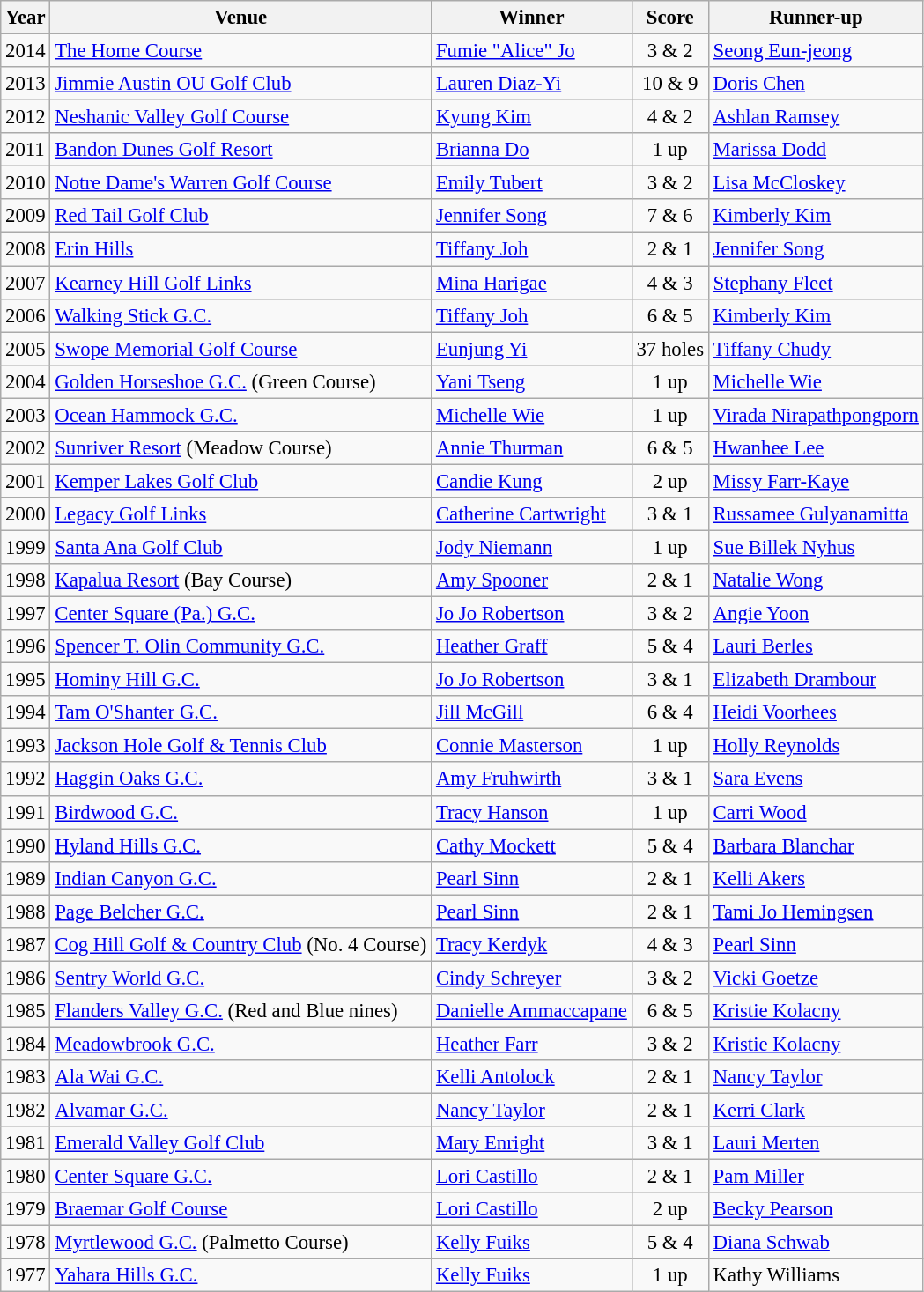<table class="wikitable" style="font-size:95%">
<tr>
<th>Year</th>
<th>Venue</th>
<th>Winner</th>
<th>Score</th>
<th>Runner-up</th>
</tr>
<tr>
<td>2014</td>
<td><a href='#'>The Home Course</a></td>
<td> <a href='#'>Fumie "Alice" Jo</a></td>
<td align="center">3 & 2</td>
<td> <a href='#'>Seong Eun-jeong</a></td>
</tr>
<tr>
<td>2013</td>
<td><a href='#'>Jimmie Austin OU Golf Club</a></td>
<td> <a href='#'>Lauren Diaz-Yi</a></td>
<td align="center">10 & 9</td>
<td> <a href='#'>Doris Chen</a></td>
</tr>
<tr>
<td>2012</td>
<td><a href='#'>Neshanic Valley Golf Course</a></td>
<td> <a href='#'>Kyung Kim</a></td>
<td align="center">4 & 2</td>
<td> <a href='#'>Ashlan Ramsey</a></td>
</tr>
<tr>
<td>2011</td>
<td><a href='#'>Bandon Dunes Golf Resort</a></td>
<td> <a href='#'>Brianna Do</a></td>
<td align="center">1 up</td>
<td> <a href='#'>Marissa Dodd</a></td>
</tr>
<tr>
<td>2010</td>
<td><a href='#'>Notre Dame's Warren Golf Course</a></td>
<td> <a href='#'>Emily Tubert</a></td>
<td align="center">3 & 2</td>
<td> <a href='#'>Lisa McCloskey</a></td>
</tr>
<tr>
<td>2009</td>
<td><a href='#'>Red Tail Golf Club</a></td>
<td> <a href='#'>Jennifer Song</a></td>
<td align="center">7 & 6</td>
<td> <a href='#'>Kimberly Kim</a></td>
</tr>
<tr>
<td>2008</td>
<td><a href='#'>Erin Hills</a></td>
<td> <a href='#'>Tiffany Joh</a></td>
<td align="center">2 & 1</td>
<td> <a href='#'>Jennifer Song</a></td>
</tr>
<tr>
<td>2007</td>
<td><a href='#'>Kearney Hill Golf Links</a></td>
<td> <a href='#'>Mina Harigae</a></td>
<td align="center">4 & 3</td>
<td> <a href='#'>Stephany Fleet</a></td>
</tr>
<tr>
<td>2006</td>
<td><a href='#'>Walking Stick G.C.</a></td>
<td> <a href='#'>Tiffany Joh</a></td>
<td align="center">6 & 5</td>
<td> <a href='#'>Kimberly Kim</a></td>
</tr>
<tr>
<td>2005</td>
<td><a href='#'>Swope Memorial Golf Course</a></td>
<td> <a href='#'>Eunjung Yi</a></td>
<td align="center">37 holes</td>
<td> <a href='#'>Tiffany Chudy</a></td>
</tr>
<tr>
<td>2004</td>
<td><a href='#'>Golden Horseshoe G.C.</a> (Green Course)</td>
<td> <a href='#'>Yani Tseng</a></td>
<td align="center">1 up</td>
<td> <a href='#'>Michelle Wie</a></td>
</tr>
<tr>
<td>2003</td>
<td><a href='#'>Ocean Hammock G.C.</a></td>
<td> <a href='#'>Michelle Wie</a></td>
<td align="center">1 up</td>
<td> <a href='#'>Virada Nirapathpongporn</a></td>
</tr>
<tr>
<td>2002</td>
<td><a href='#'>Sunriver Resort</a> (Meadow Course)</td>
<td> <a href='#'>Annie Thurman</a></td>
<td align="center">6 & 5</td>
<td> <a href='#'>Hwanhee Lee</a></td>
</tr>
<tr>
<td>2001</td>
<td><a href='#'>Kemper Lakes Golf Club</a></td>
<td> <a href='#'>Candie Kung</a></td>
<td align="center">2 up</td>
<td> <a href='#'>Missy Farr-Kaye</a></td>
</tr>
<tr>
<td>2000</td>
<td><a href='#'>Legacy Golf Links</a></td>
<td> <a href='#'>Catherine Cartwright</a></td>
<td align="center">3 & 1</td>
<td> <a href='#'>Russamee Gulyanamitta</a></td>
</tr>
<tr>
<td>1999</td>
<td><a href='#'>Santa Ana Golf Club</a></td>
<td> <a href='#'>Jody Niemann</a></td>
<td align="center">1 up</td>
<td> <a href='#'>Sue Billek Nyhus</a></td>
</tr>
<tr>
<td>1998</td>
<td><a href='#'>Kapalua Resort</a> (Bay Course)</td>
<td> <a href='#'>Amy Spooner</a></td>
<td align="center">2 & 1</td>
<td> <a href='#'>Natalie Wong</a></td>
</tr>
<tr>
<td>1997</td>
<td><a href='#'>Center Square (Pa.) G.C.</a></td>
<td> <a href='#'>Jo Jo Robertson</a></td>
<td align="center">3 & 2</td>
<td> <a href='#'>Angie Yoon</a></td>
</tr>
<tr>
<td>1996</td>
<td><a href='#'>Spencer T. Olin Community G.C.</a></td>
<td> <a href='#'>Heather Graff</a></td>
<td align="center">5 & 4</td>
<td> <a href='#'>Lauri Berles</a></td>
</tr>
<tr>
<td>1995</td>
<td><a href='#'>Hominy Hill G.C.</a></td>
<td> <a href='#'>Jo Jo Robertson</a></td>
<td align="center">3 & 1</td>
<td> <a href='#'>Elizabeth Drambour</a></td>
</tr>
<tr>
<td>1994</td>
<td><a href='#'>Tam O'Shanter G.C.</a></td>
<td> <a href='#'>Jill McGill</a></td>
<td align="center">6 & 4</td>
<td> <a href='#'>Heidi Voorhees</a></td>
</tr>
<tr>
<td>1993</td>
<td><a href='#'>Jackson Hole Golf & Tennis Club</a></td>
<td> <a href='#'>Connie Masterson</a></td>
<td align="center">1 up</td>
<td> <a href='#'>Holly Reynolds</a></td>
</tr>
<tr>
<td>1992</td>
<td><a href='#'>Haggin Oaks G.C.</a></td>
<td> <a href='#'>Amy Fruhwirth</a></td>
<td align="center">3 & 1</td>
<td> <a href='#'>Sara Evens</a></td>
</tr>
<tr>
<td>1991</td>
<td><a href='#'>Birdwood G.C.</a></td>
<td> <a href='#'>Tracy Hanson</a></td>
<td align="center">1 up</td>
<td> <a href='#'>Carri Wood</a></td>
</tr>
<tr>
<td>1990</td>
<td><a href='#'>Hyland Hills G.C.</a></td>
<td> <a href='#'>Cathy Mockett</a></td>
<td align="center">5 & 4</td>
<td> <a href='#'>Barbara Blanchar</a></td>
</tr>
<tr>
<td>1989</td>
<td><a href='#'>Indian Canyon G.C.</a></td>
<td> <a href='#'>Pearl Sinn</a></td>
<td align="center">2 & 1</td>
<td> <a href='#'>Kelli Akers</a></td>
</tr>
<tr>
<td>1988</td>
<td><a href='#'>Page Belcher G.C.</a></td>
<td> <a href='#'>Pearl Sinn</a></td>
<td align="center">2 & 1</td>
<td> <a href='#'>Tami Jo Hemingsen</a></td>
</tr>
<tr>
<td>1987</td>
<td><a href='#'>Cog Hill Golf & Country Club</a> (No. 4 Course)</td>
<td> <a href='#'>Tracy Kerdyk</a></td>
<td align="center">4 & 3</td>
<td> <a href='#'>Pearl Sinn</a></td>
</tr>
<tr>
<td>1986</td>
<td><a href='#'>Sentry World G.C.</a></td>
<td> <a href='#'>Cindy Schreyer</a></td>
<td align="center">3 & 2</td>
<td> <a href='#'>Vicki Goetze</a></td>
</tr>
<tr>
<td>1985</td>
<td><a href='#'>Flanders Valley G.C.</a> (Red and Blue nines)</td>
<td> <a href='#'>Danielle Ammaccapane</a></td>
<td align="center">6 & 5</td>
<td> <a href='#'>Kristie Kolacny</a></td>
</tr>
<tr>
<td>1984</td>
<td><a href='#'>Meadowbrook G.C.</a></td>
<td> <a href='#'>Heather Farr</a></td>
<td align="center">3 & 2</td>
<td> <a href='#'>Kristie Kolacny</a></td>
</tr>
<tr>
<td>1983</td>
<td><a href='#'>Ala Wai G.C.</a></td>
<td> <a href='#'>Kelli Antolock</a></td>
<td align="center">2 & 1</td>
<td> <a href='#'>Nancy Taylor</a></td>
</tr>
<tr>
<td>1982</td>
<td><a href='#'>Alvamar G.C.</a></td>
<td> <a href='#'>Nancy Taylor</a></td>
<td align="center">2 & 1</td>
<td> <a href='#'>Kerri Clark</a></td>
</tr>
<tr>
<td>1981</td>
<td><a href='#'>Emerald Valley Golf Club</a></td>
<td> <a href='#'>Mary Enright</a></td>
<td align="center">3 & 1</td>
<td> <a href='#'>Lauri Merten</a></td>
</tr>
<tr>
<td>1980</td>
<td><a href='#'>Center Square G.C.</a></td>
<td> <a href='#'>Lori Castillo</a></td>
<td align="center">2 & 1</td>
<td> <a href='#'>Pam Miller</a></td>
</tr>
<tr>
<td>1979</td>
<td><a href='#'>Braemar Golf Course</a></td>
<td> <a href='#'>Lori Castillo</a></td>
<td align="center">2 up</td>
<td> <a href='#'>Becky Pearson</a></td>
</tr>
<tr>
<td>1978</td>
<td><a href='#'>Myrtlewood G.C.</a> (Palmetto Course)</td>
<td> <a href='#'>Kelly Fuiks</a></td>
<td align="center">5 & 4</td>
<td> <a href='#'>Diana Schwab</a></td>
</tr>
<tr>
<td>1977</td>
<td><a href='#'>Yahara Hills G.C.</a></td>
<td> <a href='#'>Kelly Fuiks</a></td>
<td align="center">1 up</td>
<td> Kathy Williams</td>
</tr>
</table>
